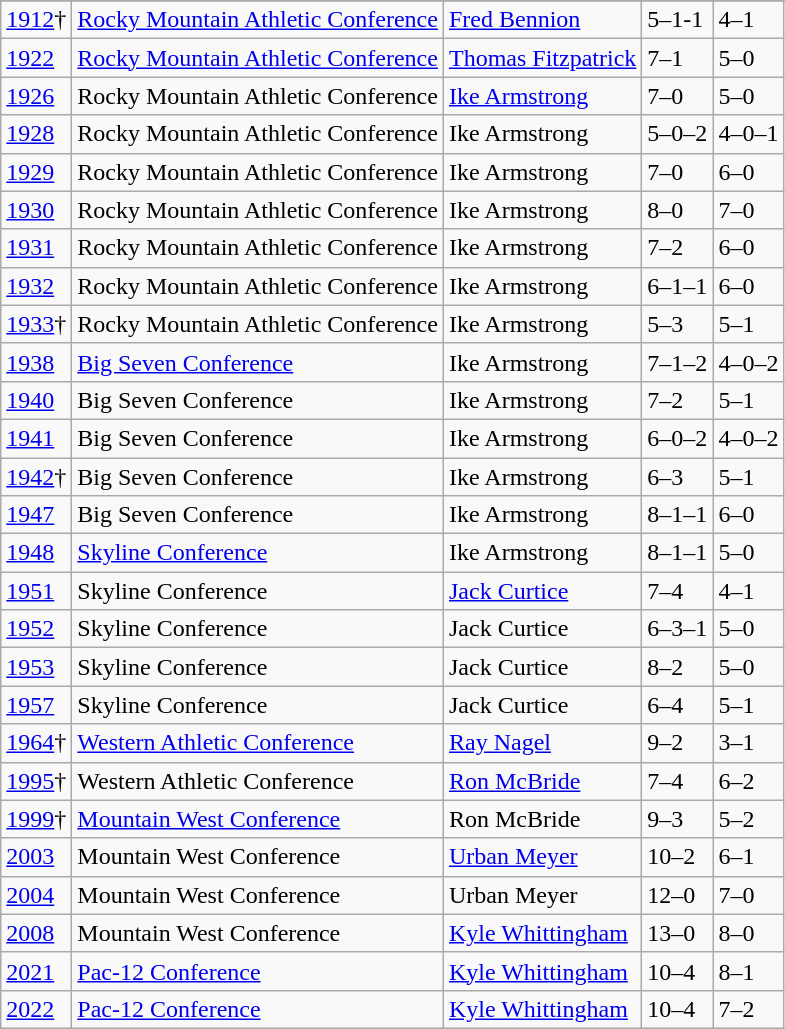<table class="wikitable">
<tr>
</tr>
<tr>
<td><a href='#'>1912</a>†</td>
<td><a href='#'>Rocky Mountain Athletic Conference</a></td>
<td><a href='#'>Fred Bennion</a></td>
<td>5–1-1</td>
<td>4–1</td>
</tr>
<tr>
<td><a href='#'>1922</a></td>
<td><a href='#'>Rocky Mountain Athletic Conference</a></td>
<td><a href='#'>Thomas Fitzpatrick</a></td>
<td>7–1</td>
<td>5–0</td>
</tr>
<tr>
<td><a href='#'>1926</a></td>
<td>Rocky Mountain Athletic Conference</td>
<td><a href='#'>Ike Armstrong</a></td>
<td>7–0</td>
<td>5–0</td>
</tr>
<tr>
<td><a href='#'>1928</a></td>
<td>Rocky Mountain Athletic Conference</td>
<td>Ike Armstrong</td>
<td>5–0–2</td>
<td>4–0–1</td>
</tr>
<tr>
<td><a href='#'>1929</a></td>
<td>Rocky Mountain Athletic Conference</td>
<td>Ike Armstrong</td>
<td>7–0</td>
<td>6–0</td>
</tr>
<tr>
<td><a href='#'>1930</a></td>
<td>Rocky Mountain Athletic Conference</td>
<td>Ike Armstrong</td>
<td>8–0</td>
<td>7–0</td>
</tr>
<tr>
<td><a href='#'>1931</a></td>
<td>Rocky Mountain Athletic Conference</td>
<td>Ike Armstrong</td>
<td>7–2</td>
<td>6–0</td>
</tr>
<tr>
<td><a href='#'>1932</a></td>
<td>Rocky Mountain Athletic Conference</td>
<td>Ike Armstrong</td>
<td>6–1–1</td>
<td>6–0</td>
</tr>
<tr>
<td><a href='#'>1933</a>†</td>
<td>Rocky Mountain Athletic Conference</td>
<td>Ike Armstrong</td>
<td>5–3</td>
<td>5–1</td>
</tr>
<tr>
<td><a href='#'>1938</a></td>
<td><a href='#'>Big Seven Conference</a></td>
<td>Ike Armstrong</td>
<td>7–1–2</td>
<td>4–0–2</td>
</tr>
<tr>
<td><a href='#'>1940</a></td>
<td>Big Seven Conference</td>
<td>Ike Armstrong</td>
<td>7–2</td>
<td>5–1</td>
</tr>
<tr>
<td><a href='#'>1941</a></td>
<td>Big Seven Conference</td>
<td>Ike Armstrong</td>
<td>6–0–2</td>
<td>4–0–2</td>
</tr>
<tr>
<td><a href='#'>1942</a>†</td>
<td>Big Seven Conference</td>
<td>Ike Armstrong</td>
<td>6–3</td>
<td>5–1</td>
</tr>
<tr>
<td><a href='#'>1947</a></td>
<td>Big Seven Conference</td>
<td>Ike Armstrong</td>
<td>8–1–1</td>
<td>6–0</td>
</tr>
<tr>
<td><a href='#'>1948</a></td>
<td><a href='#'>Skyline Conference</a></td>
<td>Ike Armstrong</td>
<td>8–1–1</td>
<td>5–0</td>
</tr>
<tr>
<td><a href='#'>1951</a></td>
<td>Skyline Conference</td>
<td><a href='#'>Jack Curtice</a></td>
<td>7–4</td>
<td>4–1</td>
</tr>
<tr>
<td><a href='#'>1952</a></td>
<td>Skyline Conference</td>
<td>Jack Curtice</td>
<td>6–3–1</td>
<td>5–0</td>
</tr>
<tr>
<td><a href='#'>1953</a></td>
<td>Skyline Conference</td>
<td>Jack Curtice</td>
<td>8–2</td>
<td>5–0</td>
</tr>
<tr>
<td><a href='#'>1957</a></td>
<td>Skyline Conference</td>
<td>Jack Curtice</td>
<td>6–4</td>
<td>5–1</td>
</tr>
<tr>
<td><a href='#'>1964</a>†</td>
<td><a href='#'>Western Athletic Conference</a></td>
<td><a href='#'>Ray Nagel</a></td>
<td>9–2</td>
<td>3–1</td>
</tr>
<tr>
<td><a href='#'>1995</a>†</td>
<td>Western Athletic Conference</td>
<td><a href='#'>Ron McBride</a></td>
<td>7–4</td>
<td>6–2</td>
</tr>
<tr>
<td><a href='#'>1999</a>†</td>
<td><a href='#'>Mountain West Conference</a></td>
<td>Ron McBride</td>
<td>9–3</td>
<td>5–2</td>
</tr>
<tr>
<td><a href='#'>2003</a></td>
<td>Mountain West Conference</td>
<td><a href='#'>Urban Meyer</a></td>
<td>10–2</td>
<td>6–1</td>
</tr>
<tr>
<td><a href='#'>2004</a></td>
<td>Mountain West Conference</td>
<td>Urban Meyer</td>
<td>12–0</td>
<td>7–0</td>
</tr>
<tr>
<td><a href='#'>2008</a></td>
<td>Mountain West Conference</td>
<td><a href='#'>Kyle Whittingham</a></td>
<td>13–0</td>
<td>8–0</td>
</tr>
<tr>
<td><a href='#'>2021</a></td>
<td><a href='#'>Pac-12 Conference</a></td>
<td><a href='#'>Kyle Whittingham</a></td>
<td>10–4</td>
<td>8–1</td>
</tr>
<tr>
<td><a href='#'>2022</a></td>
<td><a href='#'>Pac-12 Conference</a></td>
<td><a href='#'>Kyle Whittingham</a></td>
<td>10–4</td>
<td>7–2</td>
</tr>
</table>
